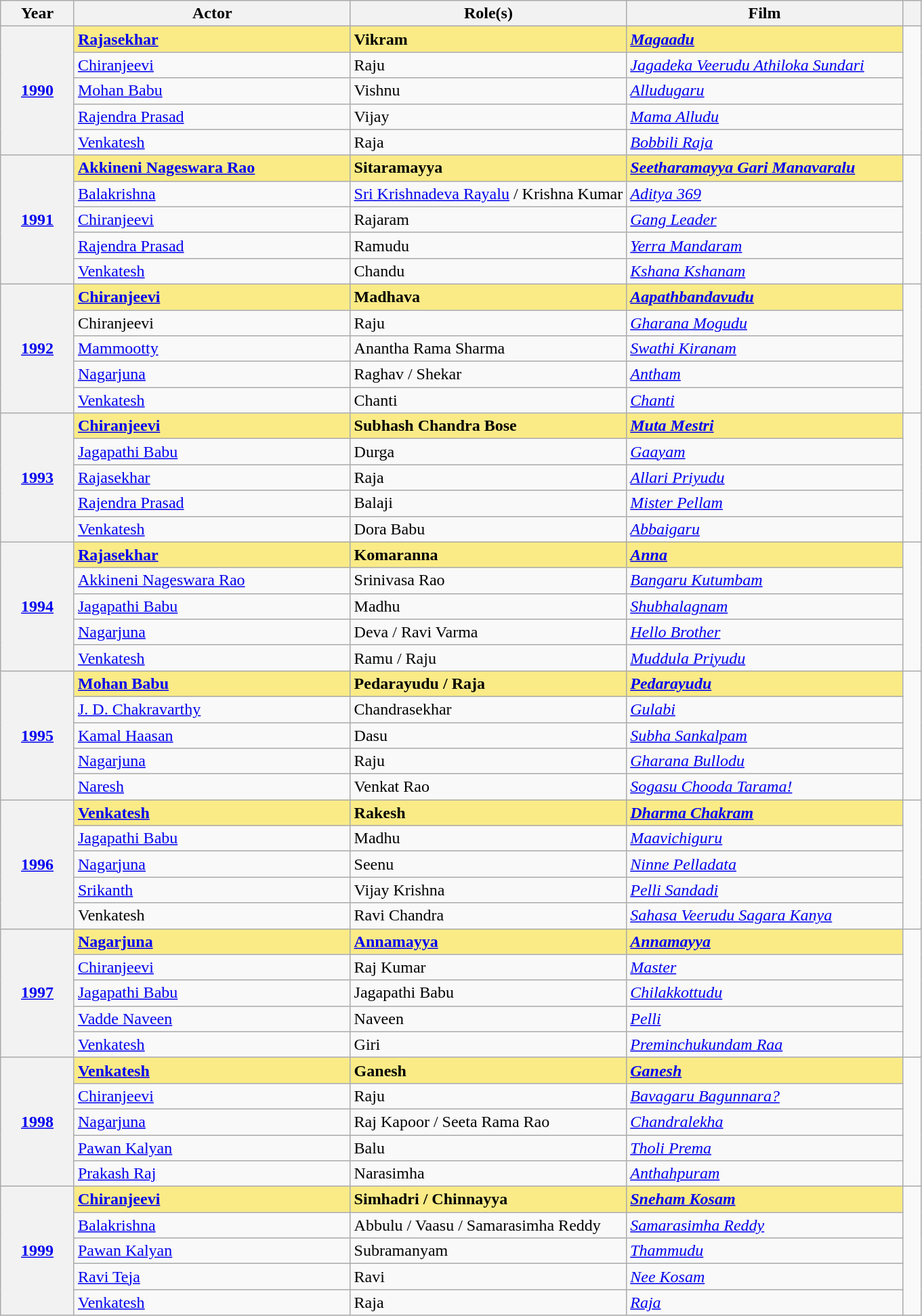<table class="wikitable sortable">
<tr>
<th scope="col" style="width:8%;">Year</th>
<th scope="col" style="width:30%;">Actor</th>
<th scope="col" style="width:30%;">Role(s)</th>
<th scope="col" style="width:30%;">Film</th>
<th scope="col" style="width:2%;" class="unsortable"></th>
</tr>
<tr>
<th rowspan="5" scope="row" style="text-align:center"><a href='#'>1990</a></th>
<td style="background:#FAEB86;"><a href='#'><strong>Rajasekhar</strong></a></td>
<td style="background:#FAEB86;"><strong>Vikram</strong></td>
<td style="background:#FAEB86;"><strong><em><a href='#'>Magaadu</a></em></strong></td>
<td rowspan="5"></td>
</tr>
<tr>
<td><a href='#'>Chiranjeevi</a></td>
<td>Raju</td>
<td><em><a href='#'>Jagadeka Veerudu Athiloka Sundari</a></em></td>
</tr>
<tr>
<td><a href='#'>Mohan Babu</a></td>
<td>Vishnu</td>
<td><em><a href='#'>Alludugaru</a></em></td>
</tr>
<tr>
<td><a href='#'>Rajendra Prasad</a></td>
<td>Vijay</td>
<td><em><a href='#'>Mama Alludu</a></em></td>
</tr>
<tr>
<td><a href='#'>Venkatesh</a></td>
<td>Raja</td>
<td><em><a href='#'>Bobbili Raja</a></em></td>
</tr>
<tr>
<th rowspan="5" scope="row" style="text-align:center"><a href='#'>1991</a></th>
<td style="background:#FAEB86;"><strong><a href='#'>Akkineni Nageswara Rao</a></strong></td>
<td style="background:#FAEB86;"><strong>Sitaramayya</strong></td>
<td style="background:#FAEB86;"><strong><em><a href='#'>Seetharamayya Gari Manavaralu</a></em></strong></td>
<td rowspan="5"></td>
</tr>
<tr>
<td><a href='#'>Balakrishna</a></td>
<td><a href='#'>Sri Krishnadeva Rayalu</a> / Krishna Kumar</td>
<td><em><a href='#'>Aditya 369</a></em></td>
</tr>
<tr>
<td><a href='#'>Chiranjeevi</a></td>
<td>Rajaram</td>
<td><em><a href='#'>Gang Leader</a></em></td>
</tr>
<tr>
<td><a href='#'>Rajendra Prasad</a></td>
<td>Ramudu</td>
<td><em><a href='#'>Yerra Mandaram</a></em></td>
</tr>
<tr>
<td><a href='#'>Venkatesh</a></td>
<td>Chandu</td>
<td><em><a href='#'>Kshana Kshanam</a></em></td>
</tr>
<tr>
<th rowspan="5" scope="row" style="text-align:center"><a href='#'>1992</a></th>
<td style="background:#FAEB86;"><strong><a href='#'>Chiranjeevi</a></strong></td>
<td style="background:#FAEB86;"><strong>Madhava</strong></td>
<td style="background:#FAEB86;"><strong><em><a href='#'>Aapathbandavudu</a></em></strong></td>
<td rowspan="5"></td>
</tr>
<tr>
<td>Chiranjeevi</td>
<td>Raju</td>
<td><em><a href='#'>Gharana Mogudu</a></em></td>
</tr>
<tr>
<td><a href='#'>Mammootty</a></td>
<td>Anantha Rama Sharma</td>
<td><em><a href='#'>Swathi Kiranam</a></em></td>
</tr>
<tr>
<td><a href='#'>Nagarjuna</a></td>
<td>Raghav / Shekar</td>
<td><em><a href='#'>Antham</a></em></td>
</tr>
<tr>
<td><a href='#'>Venkatesh</a></td>
<td>Chanti</td>
<td><em><a href='#'>Chanti</a></em></td>
</tr>
<tr>
<th rowspan="5" scope="row" style="text-align:center"><a href='#'>1993</a></th>
<td style="background:#FAEB86;"><strong><a href='#'>Chiranjeevi</a></strong></td>
<td style="background:#FAEB86;"><strong>Subhash Chandra Bose</strong></td>
<td style="background:#FAEB86;"><strong><em><a href='#'>Muta Mestri</a></em></strong></td>
<td rowspan="5"></td>
</tr>
<tr>
<td><a href='#'>Jagapathi Babu</a></td>
<td>Durga</td>
<td><em><a href='#'>Gaayam</a></em></td>
</tr>
<tr>
<td><a href='#'>Rajasekhar</a></td>
<td>Raja</td>
<td><em><a href='#'>Allari Priyudu</a></em></td>
</tr>
<tr>
<td><a href='#'>Rajendra Prasad</a></td>
<td>Balaji</td>
<td><em><a href='#'>Mister Pellam</a></em></td>
</tr>
<tr>
<td><a href='#'>Venkatesh</a></td>
<td>Dora Babu</td>
<td><em><a href='#'>Abbaigaru</a></em></td>
</tr>
<tr>
<th rowspan="5" scope="row" style="text-align:center"><a href='#'>1994</a></th>
<td style="background:#FAEB86;"><a href='#'><strong>Rajasekhar</strong></a></td>
<td style="background:#FAEB86;"><strong>Komaranna</strong></td>
<td style="background:#FAEB86;"><strong><em><a href='#'>Anna</a></em></strong></td>
<td rowspan="5"></td>
</tr>
<tr>
<td><a href='#'>Akkineni Nageswara Rao</a></td>
<td>Srinivasa Rao</td>
<td><em><a href='#'>Bangaru Kutumbam</a></em></td>
</tr>
<tr>
<td><a href='#'>Jagapathi Babu</a></td>
<td>Madhu</td>
<td><em><a href='#'>Shubhalagnam</a></em></td>
</tr>
<tr>
<td><a href='#'>Nagarjuna</a></td>
<td>Deva / Ravi Varma</td>
<td><em><a href='#'>Hello Brother</a></em></td>
</tr>
<tr>
<td><a href='#'>Venkatesh</a></td>
<td>Ramu / Raju</td>
<td><em><a href='#'>Muddula Priyudu</a></em></td>
</tr>
<tr>
<th rowspan="5" scope="row" style="text-align:center"><a href='#'>1995</a></th>
<td style="background:#FAEB86;"><strong><a href='#'>Mohan Babu</a></strong></td>
<td style="background:#FAEB86;"><strong>Pedarayudu / Raja</strong></td>
<td style="background:#FAEB86;"><strong><em><a href='#'>Pedarayudu</a></em></strong></td>
<td rowspan="5"></td>
</tr>
<tr>
<td><a href='#'>J. D. Chakravarthy</a></td>
<td>Chandrasekhar</td>
<td><em><a href='#'>Gulabi</a></em></td>
</tr>
<tr>
<td><a href='#'>Kamal Haasan</a></td>
<td>Dasu</td>
<td><em><a href='#'>Subha Sankalpam</a></em></td>
</tr>
<tr>
<td><a href='#'>Nagarjuna</a></td>
<td>Raju</td>
<td><em><a href='#'>Gharana Bullodu</a></em></td>
</tr>
<tr>
<td><a href='#'>Naresh</a></td>
<td>Venkat Rao</td>
<td><em><a href='#'>Sogasu Chooda Tarama!</a></em></td>
</tr>
<tr>
<th rowspan="5" scope="row" style="text-align:center"><a href='#'>1996</a></th>
<td style="background:#FAEB86;"><a href='#'><strong>Venkatesh</strong></a></td>
<td style="background:#FAEB86;"><strong>Rakesh</strong></td>
<td style="background:#FAEB86;"><strong><em><a href='#'>Dharma Chakram</a></em></strong></td>
<td rowspan="5"></td>
</tr>
<tr>
<td><a href='#'>Jagapathi Babu</a></td>
<td>Madhu</td>
<td><em><a href='#'>Maavichiguru</a></em></td>
</tr>
<tr>
<td><a href='#'>Nagarjuna</a></td>
<td>Seenu</td>
<td><em><a href='#'>Ninne Pelladata</a></em></td>
</tr>
<tr>
<td><a href='#'>Srikanth</a></td>
<td>Vijay Krishna</td>
<td><em><a href='#'>Pelli Sandadi</a></em></td>
</tr>
<tr>
<td>Venkatesh</td>
<td>Ravi Chandra</td>
<td><em><a href='#'>Sahasa Veerudu Sagara Kanya</a></em></td>
</tr>
<tr>
<th rowspan="5" scope="row" style="text-align:center"><a href='#'>1997</a></th>
<td style="background:#FAEB86;"><a href='#'><strong>Nagarjuna</strong></a></td>
<td style="background:#FAEB86;"><a href='#'><strong>Annamayya</strong></a></td>
<td style="background:#FAEB86;"><a href='#'><strong><em>Annamayya</em></strong></a></td>
<td rowspan="5"></td>
</tr>
<tr>
<td><a href='#'>Chiranjeevi</a></td>
<td>Raj Kumar</td>
<td><em><a href='#'>Master</a></em></td>
</tr>
<tr>
<td><a href='#'>Jagapathi Babu</a></td>
<td>Jagapathi Babu</td>
<td><em><a href='#'>Chilakkottudu</a></em></td>
</tr>
<tr>
<td><a href='#'>Vadde Naveen</a></td>
<td>Naveen</td>
<td><em><a href='#'>Pelli</a></em></td>
</tr>
<tr>
<td><a href='#'>Venkatesh</a></td>
<td>Giri</td>
<td><em><a href='#'>Preminchukundam Raa</a></em></td>
</tr>
<tr>
<th rowspan="5" scope="row" style="text-align:center"><a href='#'>1998</a></th>
<td style="background:#FAEB86;"><a href='#'><strong>Venkatesh</strong></a></td>
<td style="background:#FAEB86;"><strong>Ganesh</strong></td>
<td style="background:#FAEB86;"><strong><em><a href='#'>Ganesh</a></em></strong></td>
<td rowspan="5"></td>
</tr>
<tr>
<td><a href='#'>Chiranjeevi</a></td>
<td>Raju</td>
<td><em><a href='#'>Bavagaru Bagunnara?</a></em></td>
</tr>
<tr>
<td><a href='#'>Nagarjuna</a></td>
<td>Raj Kapoor / Seeta Rama Rao</td>
<td><em><a href='#'>Chandralekha</a></em></td>
</tr>
<tr>
<td><a href='#'>Pawan Kalyan</a></td>
<td>Balu</td>
<td><em><a href='#'>Tholi Prema</a></em></td>
</tr>
<tr>
<td><a href='#'>Prakash Raj</a></td>
<td>Narasimha</td>
<td><em><a href='#'>Anthahpuram</a></em></td>
</tr>
<tr>
<th rowspan="5" scope="row" style="text-align:center"><a href='#'>1999</a></th>
<td style="background:#FAEB86;"><strong><a href='#'>Chiranjeevi</a></strong></td>
<td style="background:#FAEB86;"><strong>Simhadri / Chinnayya</strong></td>
<td style="background:#FAEB86;"><strong><em><a href='#'>Sneham Kosam</a></em></strong></td>
<td rowspan="5"></td>
</tr>
<tr>
<td><a href='#'>Balakrishna</a></td>
<td>Abbulu / Vaasu / Samarasimha Reddy</td>
<td><em><a href='#'>Samarasimha Reddy</a></em></td>
</tr>
<tr>
<td><a href='#'>Pawan Kalyan</a></td>
<td>Subramanyam</td>
<td><em><a href='#'>Thammudu</a></em></td>
</tr>
<tr>
<td><a href='#'>Ravi Teja</a></td>
<td>Ravi</td>
<td><em><a href='#'>Nee Kosam</a></em></td>
</tr>
<tr>
<td><a href='#'>Venkatesh</a></td>
<td>Raja</td>
<td><em><a href='#'>Raja</a></em></td>
</tr>
</table>
